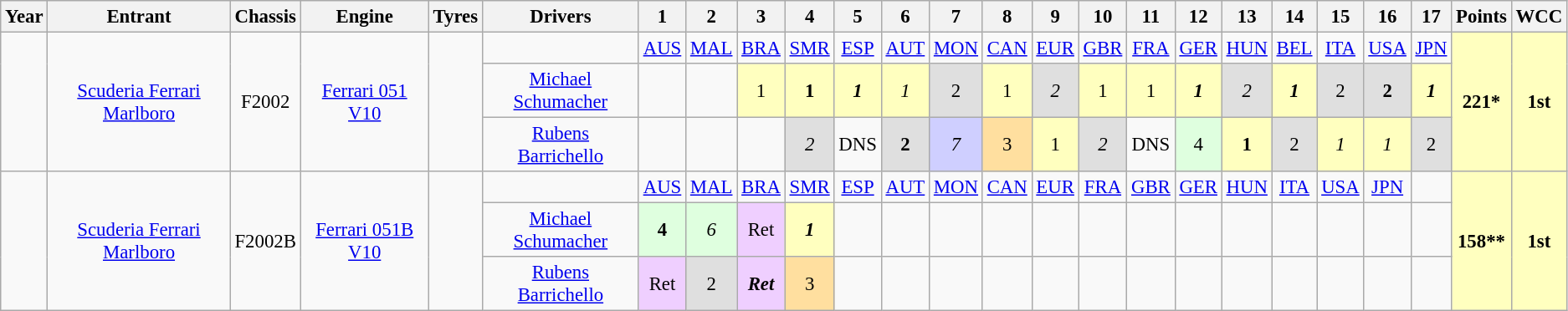<table class="wikitable" style="text-align:center; font-size:95%">
<tr>
<th>Year</th>
<th>Entrant</th>
<th>Chassis</th>
<th>Engine</th>
<th>Tyres</th>
<th>Drivers</th>
<th>1</th>
<th>2</th>
<th>3</th>
<th>4</th>
<th>5</th>
<th>6</th>
<th>7</th>
<th>8</th>
<th>9</th>
<th>10</th>
<th>11</th>
<th>12</th>
<th>13</th>
<th>14</th>
<th>15</th>
<th>16</th>
<th>17</th>
<th>Points</th>
<th>WCC</th>
</tr>
<tr>
<td rowspan="3"></td>
<td rowspan="3"><a href='#'>Scuderia Ferrari</a> <a href='#'>Marlboro</a></td>
<td rowspan="3">F2002</td>
<td rowspan="3"><a href='#'>Ferrari 051</a> <a href='#'>V10</a></td>
<td rowspan="3"></td>
<td></td>
<td><a href='#'>AUS</a></td>
<td><a href='#'>MAL</a></td>
<td><a href='#'>BRA</a></td>
<td><a href='#'>SMR</a></td>
<td><a href='#'>ESP</a></td>
<td><a href='#'>AUT</a></td>
<td><a href='#'>MON</a></td>
<td><a href='#'>CAN</a></td>
<td><a href='#'>EUR</a></td>
<td><a href='#'>GBR</a></td>
<td><a href='#'>FRA</a></td>
<td><a href='#'>GER</a></td>
<td><a href='#'>HUN</a></td>
<td><a href='#'>BEL</a></td>
<td><a href='#'>ITA</a></td>
<td><a href='#'>USA</a></td>
<td><a href='#'>JPN</a></td>
<td rowspan="3" style="background:#FFFFBF;"><strong>221*</strong></td>
<td rowspan="3" style="background:#FFFFBF;"><strong>1st</strong></td>
</tr>
<tr>
<td> <a href='#'>Michael Schumacher</a></td>
<td></td>
<td></td>
<td style="background:#FFFFBF;">1</td>
<td style="background:#FFFFBF;"><strong>1</strong></td>
<td style="background:#FFFFBF;"><strong><em>1</em></strong></td>
<td style="background:#FFFFBF;"><em>1</em></td>
<td style="background:#dfdfdf;">2</td>
<td style="background:#FFFFBF;">1</td>
<td style="background:#dfdfdf;"><em>2</em></td>
<td style="background:#FFFFBF;">1</td>
<td style="background:#FFFFBF;">1</td>
<td style="background:#FFFFBF;"><strong><em>1</em></strong></td>
<td style="background:#dfdfdf;"><em>2</em></td>
<td style="background:#FFFFBF;"><strong><em>1</em></strong></td>
<td style="background:#DFdfdf;">2</td>
<td style="background:#dfdfdf;"><strong>2</strong></td>
<td style="background:#FFFFBF;"><strong><em>1</em></strong></td>
</tr>
<tr>
<td> <a href='#'>Rubens Barrichello</a></td>
<td></td>
<td></td>
<td></td>
<td style="background:#dfdfdf;"><em>2</em></td>
<td>DNS</td>
<td style="background:#dfdfdf;"><strong>2</strong></td>
<td style="background:#CFCFFF;"><em>7</em></td>
<td style="background:#FFDF9F;">3</td>
<td style="background:#ffffbf;">1</td>
<td style="background:#dfdfdf;"><em>2</em></td>
<td>DNS</td>
<td style="background:#DFFFDF;">4</td>
<td style="background:#FFFFBF;"><strong>1</strong></td>
<td style="background:#DFdFDF;">2</td>
<td style="background:#FFFFBF;"><em>1</em></td>
<td style="background:#FFFFBF;"><em>1</em></td>
<td style="background:#DFdFDF;">2</td>
</tr>
<tr>
<td rowspan="3"></td>
<td rowspan="3"><a href='#'>Scuderia Ferrari</a> <a href='#'>Marlboro</a></td>
<td rowspan="3">F2002B</td>
<td rowspan="3"><a href='#'>Ferrari 051B</a> <a href='#'>V10</a></td>
<td rowspan="3"></td>
<td></td>
<td><a href='#'>AUS</a></td>
<td><a href='#'>MAL</a></td>
<td><a href='#'>BRA</a></td>
<td><a href='#'>SMR</a></td>
<td><a href='#'>ESP</a></td>
<td><a href='#'>AUT</a></td>
<td><a href='#'>MON</a></td>
<td><a href='#'>CAN</a></td>
<td><a href='#'>EUR</a></td>
<td><a href='#'>FRA</a></td>
<td><a href='#'>GBR</a></td>
<td><a href='#'>GER</a></td>
<td><a href='#'>HUN</a></td>
<td><a href='#'>ITA</a></td>
<td><a href='#'>USA</a></td>
<td><a href='#'>JPN</a></td>
<td></td>
<td rowspan="3" style="background:#FFFFBF;"><strong>158**</strong></td>
<td rowspan="3" style="background:#FFFFBF;"><strong>1st</strong></td>
</tr>
<tr>
<td> <a href='#'>Michael Schumacher</a></td>
<td style="background:#DFFFDF;"><strong>4</strong></td>
<td style="background:#DFFFDF;"><em>6</em></td>
<td style="background:#EFCFFF;">Ret</td>
<td style="background:#FFFFBF;"><strong><em>1</em></strong></td>
<td></td>
<td></td>
<td></td>
<td></td>
<td></td>
<td></td>
<td></td>
<td></td>
<td></td>
<td></td>
<td></td>
<td></td>
<td></td>
</tr>
<tr>
<td> <a href='#'>Rubens Barrichello</a></td>
<td style="background:#EFCFFF;">Ret</td>
<td style="background:#dfdfdf;">2</td>
<td style="background:#EFCFFF;"><strong><em>Ret</em></strong></td>
<td style="background:#FFDF9F;">3</td>
<td></td>
<td></td>
<td></td>
<td></td>
<td></td>
<td></td>
<td></td>
<td></td>
<td></td>
<td></td>
<td></td>
<td></td>
<td></td>
</tr>
</table>
